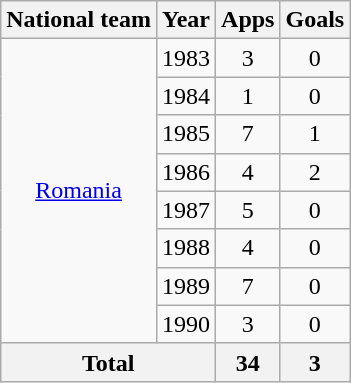<table class="wikitable" style="text-align:center">
<tr>
<th>National team</th>
<th>Year</th>
<th>Apps</th>
<th>Goals</th>
</tr>
<tr>
<td rowspan="8"><a href='#'>Romania</a></td>
<td>1983</td>
<td>3</td>
<td>0</td>
</tr>
<tr>
<td>1984</td>
<td>1</td>
<td>0</td>
</tr>
<tr>
<td>1985</td>
<td>7</td>
<td>1</td>
</tr>
<tr>
<td>1986</td>
<td>4</td>
<td>2</td>
</tr>
<tr>
<td>1987</td>
<td>5</td>
<td>0</td>
</tr>
<tr>
<td>1988</td>
<td>4</td>
<td>0</td>
</tr>
<tr>
<td>1989</td>
<td>7</td>
<td>0</td>
</tr>
<tr>
<td>1990</td>
<td>3</td>
<td>0</td>
</tr>
<tr>
<th colspan="2">Total</th>
<th>34</th>
<th>3</th>
</tr>
</table>
